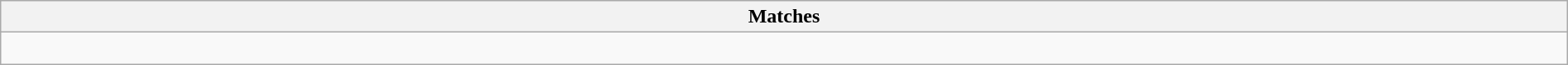<table class="wikitable collapsible collapsed" style="width:100%;">
<tr>
<th>Matches</th>
</tr>
<tr>
<td><br></td>
</tr>
</table>
